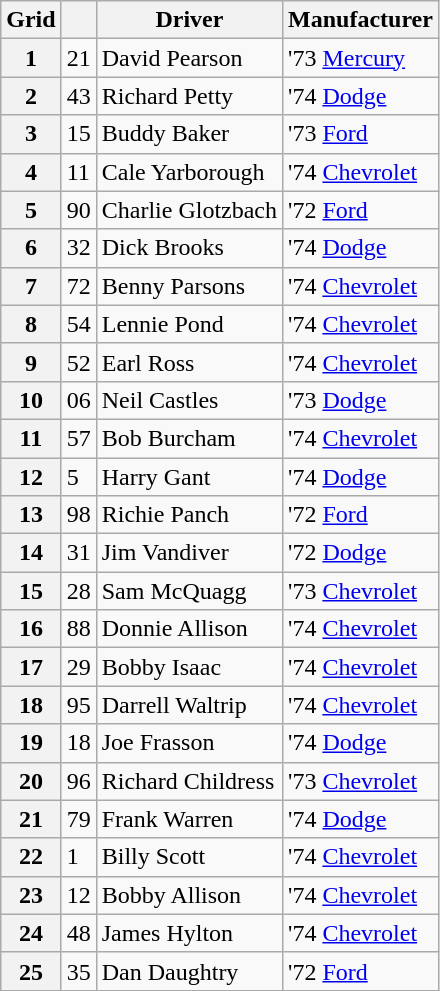<table class="wikitable">
<tr>
<th>Grid</th>
<th></th>
<th>Driver</th>
<th>Manufacturer</th>
</tr>
<tr>
<th>1</th>
<td>21</td>
<td>David Pearson</td>
<td>'73 <a href='#'>Mercury</a></td>
</tr>
<tr>
<th>2</th>
<td>43</td>
<td>Richard Petty</td>
<td>'74 <a href='#'>Dodge</a></td>
</tr>
<tr>
<th>3</th>
<td>15</td>
<td>Buddy Baker</td>
<td>'73 <a href='#'>Ford</a></td>
</tr>
<tr>
<th>4</th>
<td>11</td>
<td>Cale Yarborough</td>
<td>'74 <a href='#'>Chevrolet</a></td>
</tr>
<tr>
<th>5</th>
<td>90</td>
<td>Charlie Glotzbach</td>
<td>'72 <a href='#'>Ford</a></td>
</tr>
<tr>
<th>6</th>
<td>32</td>
<td>Dick Brooks</td>
<td>'74 <a href='#'>Dodge</a></td>
</tr>
<tr>
<th>7</th>
<td>72</td>
<td>Benny Parsons</td>
<td>'74 <a href='#'>Chevrolet</a></td>
</tr>
<tr>
<th>8</th>
<td>54</td>
<td>Lennie Pond</td>
<td>'74 <a href='#'>Chevrolet</a></td>
</tr>
<tr>
<th>9</th>
<td>52</td>
<td>Earl Ross</td>
<td>'74 <a href='#'>Chevrolet</a></td>
</tr>
<tr>
<th>10</th>
<td>06</td>
<td>Neil Castles</td>
<td>'73 <a href='#'>Dodge</a></td>
</tr>
<tr>
<th>11</th>
<td>57</td>
<td>Bob Burcham</td>
<td>'74 <a href='#'>Chevrolet</a></td>
</tr>
<tr>
<th>12</th>
<td>5</td>
<td>Harry Gant</td>
<td>'74 <a href='#'>Dodge</a></td>
</tr>
<tr>
<th>13</th>
<td>98</td>
<td>Richie Panch</td>
<td>'72 <a href='#'>Ford</a></td>
</tr>
<tr>
<th>14</th>
<td>31</td>
<td>Jim Vandiver</td>
<td>'72 <a href='#'>Dodge</a></td>
</tr>
<tr>
<th>15</th>
<td>28</td>
<td>Sam McQuagg</td>
<td>'73 <a href='#'>Chevrolet</a></td>
</tr>
<tr>
<th>16</th>
<td>88</td>
<td>Donnie Allison</td>
<td>'74 <a href='#'>Chevrolet</a></td>
</tr>
<tr>
<th>17</th>
<td>29</td>
<td>Bobby Isaac</td>
<td>'74 <a href='#'>Chevrolet</a></td>
</tr>
<tr>
<th>18</th>
<td>95</td>
<td>Darrell Waltrip</td>
<td>'74 <a href='#'>Chevrolet</a></td>
</tr>
<tr>
<th>19</th>
<td>18</td>
<td>Joe Frasson</td>
<td>'74 <a href='#'>Dodge</a></td>
</tr>
<tr>
<th>20</th>
<td>96</td>
<td>Richard Childress</td>
<td>'73 <a href='#'>Chevrolet</a></td>
</tr>
<tr>
<th>21</th>
<td>79</td>
<td>Frank Warren</td>
<td>'74 <a href='#'>Dodge</a></td>
</tr>
<tr>
<th>22</th>
<td>1</td>
<td>Billy Scott</td>
<td>'74 <a href='#'>Chevrolet</a></td>
</tr>
<tr>
<th>23</th>
<td>12</td>
<td>Bobby Allison</td>
<td>'74 <a href='#'>Chevrolet</a></td>
</tr>
<tr>
<th>24</th>
<td>48</td>
<td>James Hylton</td>
<td>'74 <a href='#'>Chevrolet</a></td>
</tr>
<tr>
<th>25</th>
<td>35</td>
<td>Dan Daughtry</td>
<td>'72 <a href='#'>Ford</a></td>
</tr>
</table>
